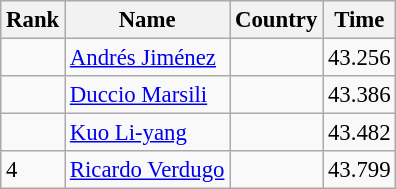<table class="wikitable" style="font-size:95%" style="text-align:center; width:35em;">
<tr>
<th>Rank</th>
<th>Name</th>
<th>Country</th>
<th>Time</th>
</tr>
<tr>
<td></td>
<td align=left><a href='#'>Andrés Jiménez</a></td>
<td align=left></td>
<td>43.256</td>
</tr>
<tr>
<td></td>
<td align=left><a href='#'>Duccio Marsili</a></td>
<td align=left></td>
<td>43.386</td>
</tr>
<tr>
<td></td>
<td align=left><a href='#'>Kuo Li-yang</a></td>
<td align=left></td>
<td>43.482</td>
</tr>
<tr>
<td>4</td>
<td align=left><a href='#'>Ricardo Verdugo</a></td>
<td align=left></td>
<td>43.799</td>
</tr>
</table>
